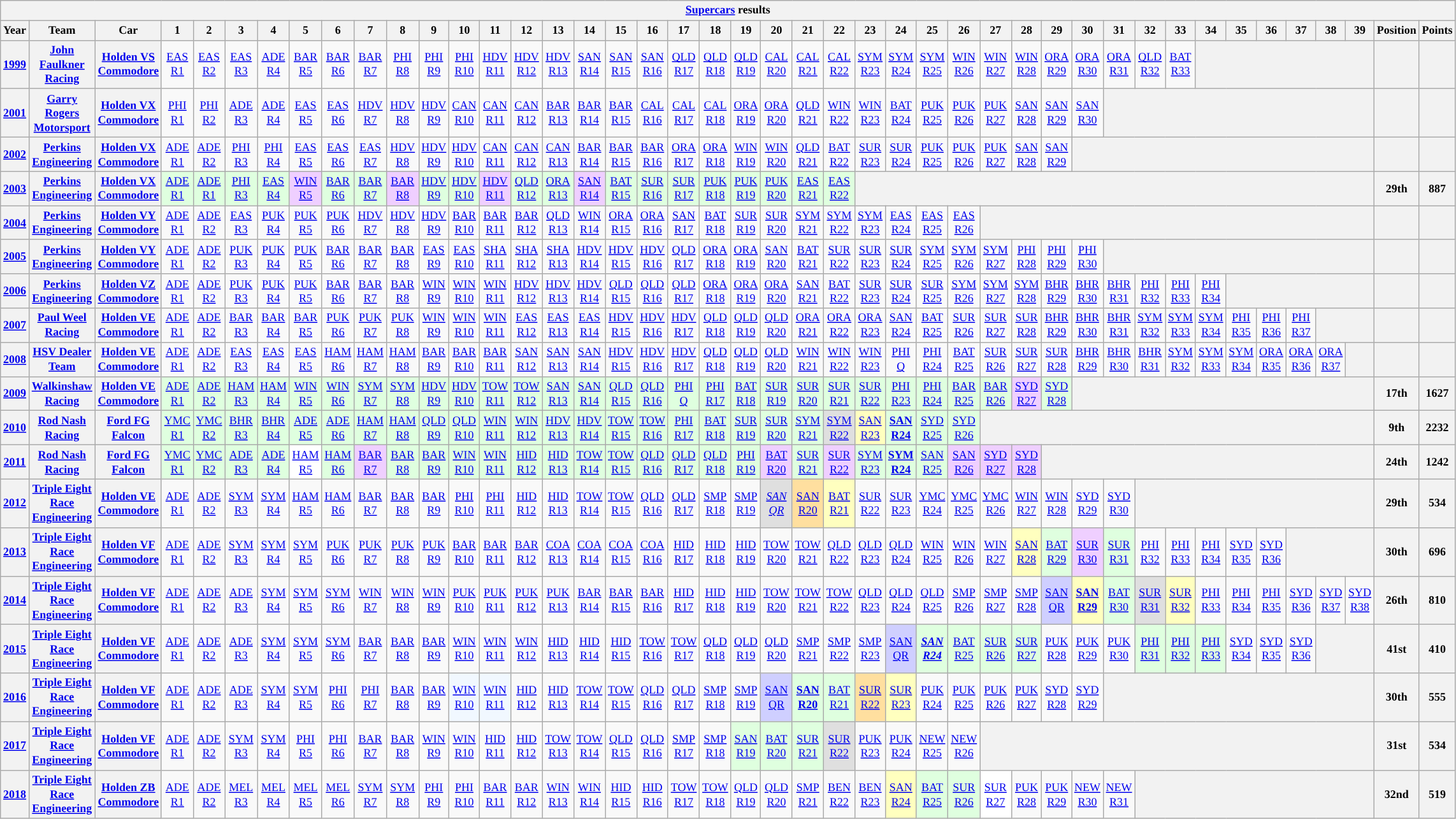<table class="wikitable" style="text-align:center; font-size:75%">
<tr>
<th colspan=45><a href='#'>Supercars</a> results</th>
</tr>
<tr>
<th>Year</th>
<th>Team</th>
<th>Car</th>
<th>1</th>
<th>2</th>
<th>3</th>
<th>4</th>
<th>5</th>
<th>6</th>
<th>7</th>
<th>8</th>
<th>9</th>
<th>10</th>
<th>11</th>
<th>12</th>
<th>13</th>
<th>14</th>
<th>15</th>
<th>16</th>
<th>17</th>
<th>18</th>
<th>19</th>
<th>20</th>
<th>21</th>
<th>22</th>
<th>23</th>
<th>24</th>
<th>25</th>
<th>26</th>
<th>27</th>
<th>28</th>
<th>29</th>
<th>30</th>
<th>31</th>
<th>32</th>
<th>33</th>
<th>34</th>
<th>35</th>
<th>36</th>
<th>37</th>
<th>38</th>
<th>39</th>
<th>Position</th>
<th>Points</th>
</tr>
<tr>
<th><a href='#'>1999</a></th>
<th><a href='#'>John Faulkner Racing</a></th>
<th><a href='#'>Holden VS Commodore</a></th>
<td><a href='#'>EAS<br>R1</a></td>
<td><a href='#'>EAS<br>R2</a></td>
<td><a href='#'>EAS<br>R3</a></td>
<td><a href='#'>ADE<br>R4</a></td>
<td><a href='#'>BAR<br>R5</a></td>
<td><a href='#'>BAR<br>R6</a></td>
<td><a href='#'>BAR<br>R7</a></td>
<td><a href='#'>PHI<br>R8</a></td>
<td><a href='#'>PHI<br>R9</a></td>
<td><a href='#'>PHI<br>R10</a></td>
<td><a href='#'>HDV<br>R11</a></td>
<td><a href='#'>HDV<br>R12</a></td>
<td><a href='#'>HDV<br>R13</a></td>
<td><a href='#'>SAN<br>R14</a></td>
<td><a href='#'>SAN<br>R15</a></td>
<td><a href='#'>SAN<br>R16</a></td>
<td><a href='#'>QLD<br>R17</a></td>
<td><a href='#'>QLD<br>R18</a></td>
<td><a href='#'>QLD<br>R19</a></td>
<td><a href='#'>CAL<br>R20</a></td>
<td><a href='#'>CAL<br>R21</a></td>
<td><a href='#'>CAL<br>R22</a></td>
<td><a href='#'>SYM<br>R23</a></td>
<td><a href='#'>SYM<br>R24</a></td>
<td><a href='#'>SYM<br>R25</a></td>
<td><a href='#'>WIN<br>R26</a></td>
<td><a href='#'>WIN<br>R27</a></td>
<td><a href='#'>WIN<br>R28</a></td>
<td><a href='#'>ORA<br>R29</a></td>
<td><a href='#'>ORA<br>R30</a></td>
<td><a href='#'>ORA<br>R31</a></td>
<td><a href='#'>QLD<br>R32</a></td>
<td><a href='#'>BAT<br>R33</a></td>
<th colspan=6></th>
<th></th>
<th></th>
</tr>
<tr>
<th><a href='#'>2001</a></th>
<th><a href='#'>Garry Rogers Motorsport</a></th>
<th><a href='#'>Holden VX Commodore</a></th>
<td><a href='#'>PHI<br>R1</a></td>
<td><a href='#'>PHI<br>R2</a></td>
<td><a href='#'>ADE<br>R3</a></td>
<td><a href='#'>ADE<br>R4</a></td>
<td><a href='#'>EAS<br>R5</a></td>
<td><a href='#'>EAS<br>R6</a></td>
<td><a href='#'>HDV<br>R7</a></td>
<td><a href='#'>HDV<br>R8</a></td>
<td><a href='#'>HDV<br>R9</a></td>
<td><a href='#'>CAN<br>R10</a></td>
<td><a href='#'>CAN<br>R11</a></td>
<td><a href='#'>CAN<br>R12</a></td>
<td><a href='#'>BAR<br>R13</a></td>
<td><a href='#'>BAR<br>R14</a></td>
<td><a href='#'>BAR<br>R15</a></td>
<td><a href='#'>CAL<br>R16</a></td>
<td><a href='#'>CAL<br>R17</a></td>
<td><a href='#'>CAL<br>R18</a></td>
<td><a href='#'>ORA<br>R19</a></td>
<td><a href='#'>ORA<br>R20</a></td>
<td><a href='#'>QLD<br>R21</a></td>
<td><a href='#'>WIN<br>R22</a></td>
<td><a href='#'>WIN<br>R23</a></td>
<td><a href='#'>BAT<br>R24</a></td>
<td><a href='#'>PUK<br>R25</a></td>
<td><a href='#'>PUK<br>R26</a></td>
<td><a href='#'>PUK<br>R27</a></td>
<td><a href='#'>SAN<br>R28</a></td>
<td><a href='#'>SAN<br>R29</a></td>
<td><a href='#'>SAN<br>R30</a></td>
<th colspan=9></th>
<th></th>
<th></th>
</tr>
<tr>
<th><a href='#'>2002</a></th>
<th><a href='#'>Perkins Engineering</a></th>
<th><a href='#'>Holden VX Commodore</a></th>
<td><a href='#'>ADE<br>R1</a></td>
<td><a href='#'>ADE<br>R2</a></td>
<td><a href='#'>PHI<br>R3</a></td>
<td><a href='#'>PHI<br>R4</a></td>
<td><a href='#'>EAS<br>R5</a></td>
<td><a href='#'>EAS<br>R6</a></td>
<td><a href='#'>EAS<br>R7</a></td>
<td><a href='#'>HDV<br>R8</a></td>
<td><a href='#'>HDV<br>R9</a></td>
<td><a href='#'>HDV<br>R10</a></td>
<td><a href='#'>CAN<br>R11</a></td>
<td><a href='#'>CAN<br>R12</a></td>
<td><a href='#'>CAN<br>R13</a></td>
<td><a href='#'>BAR<br>R14</a></td>
<td><a href='#'>BAR<br>R15</a></td>
<td><a href='#'>BAR<br>R16</a></td>
<td><a href='#'>ORA<br>R17</a></td>
<td><a href='#'>ORA<br>R18</a></td>
<td><a href='#'>WIN<br>R19</a></td>
<td><a href='#'>WIN<br>R20</a></td>
<td><a href='#'>QLD<br>R21</a></td>
<td><a href='#'>BAT<br>R22</a></td>
<td><a href='#'>SUR<br>R23</a></td>
<td><a href='#'>SUR<br>R24</a></td>
<td><a href='#'>PUK<br>R25</a></td>
<td><a href='#'>PUK<br>R26</a></td>
<td><a href='#'>PUK<br>R27</a></td>
<td><a href='#'>SAN<br>R28</a></td>
<td><a href='#'>SAN<br>R29</a></td>
<th colspan=10></th>
<th></th>
<th></th>
</tr>
<tr>
<th><a href='#'>2003</a></th>
<th><a href='#'>Perkins Engineering</a></th>
<th><a href='#'>Holden VX Commodore</a></th>
<td style="background: #dfffdf"><a href='#'>ADE<br>R1</a><br></td>
<td style="background: #dfffdf"><a href='#'>ADE<br>R1</a><br></td>
<td style="background: #dfffdf"><a href='#'>PHI<br>R3</a><br></td>
<td style="background: #dfffdf"><a href='#'>EAS<br>R4</a><br></td>
<td style="background: #efcfff"><a href='#'>WIN<br>R5</a><br></td>
<td style="background: #dfffdf"><a href='#'>BAR<br>R6</a><br></td>
<td style="background: #dfffdf"><a href='#'>BAR<br>R7</a><br></td>
<td style="background: #efcfff"><a href='#'>BAR<br>R8</a><br></td>
<td style="background: #dfffdf"><a href='#'>HDV<br>R9</a><br></td>
<td style="background: #dfffdf"><a href='#'>HDV<br>R10</a><br></td>
<td style="background: #efcfff"><a href='#'>HDV<br>R11</a><br></td>
<td style="background: #dfffdf"><a href='#'>QLD<br>R12</a><br></td>
<td style="background: #dfffdf"><a href='#'>ORA<br>R13</a><br></td>
<td style="background: #efcfff"><a href='#'>SAN<br>R14</a><br></td>
<td style="background: #dfffdf"><a href='#'>BAT<br>R15</a><br></td>
<td style="background: #dfffdf"><a href='#'>SUR<br>R16</a><br></td>
<td style="background: #dfffdf"><a href='#'>SUR<br>R17</a><br></td>
<td style="background: #dfffdf"><a href='#'>PUK<br>R18</a><br></td>
<td style="background: #dfffdf"><a href='#'>PUK<br>R19</a><br></td>
<td style="background: #dfffdf"><a href='#'>PUK<br>R20</a><br></td>
<td style="background: #dfffdf"><a href='#'>EAS<br>R21</a><br></td>
<td style="background: #dfffdf"><a href='#'>EAS<br>R22</a><br></td>
<th colspan=17></th>
<th>29th</th>
<th>887</th>
</tr>
<tr>
<th><a href='#'>2004</a></th>
<th><a href='#'>Perkins Engineering</a></th>
<th><a href='#'>Holden VY Commodore</a></th>
<td><a href='#'>ADE<br>R1</a></td>
<td><a href='#'>ADE<br>R2</a></td>
<td><a href='#'>EAS<br>R3</a></td>
<td><a href='#'>PUK<br>R4</a></td>
<td><a href='#'>PUK<br>R5</a></td>
<td><a href='#'>PUK<br>R6</a></td>
<td><a href='#'>HDV<br>R7</a></td>
<td><a href='#'>HDV<br>R8</a></td>
<td><a href='#'>HDV<br>R9</a></td>
<td><a href='#'>BAR<br>R10</a></td>
<td><a href='#'>BAR<br>R11</a></td>
<td><a href='#'>BAR<br>R12</a></td>
<td><a href='#'>QLD<br>R13</a></td>
<td><a href='#'>WIN<br>R14</a></td>
<td><a href='#'>ORA<br>R15</a></td>
<td><a href='#'>ORA<br>R16</a></td>
<td><a href='#'>SAN<br>R17</a></td>
<td><a href='#'>BAT<br>R18</a></td>
<td><a href='#'>SUR<br>R19</a></td>
<td><a href='#'>SUR<br>R20</a></td>
<td><a href='#'>SYM<br>R21</a></td>
<td><a href='#'>SYM<br>R22</a></td>
<td><a href='#'>SYM<br>R23</a></td>
<td><a href='#'>EAS<br>R24</a></td>
<td><a href='#'>EAS<br>R25</a></td>
<td><a href='#'>EAS<br>R26</a></td>
<th colspan=13></th>
<th></th>
<th></th>
</tr>
<tr>
<th><a href='#'>2005</a></th>
<th><a href='#'>Perkins Engineering</a></th>
<th><a href='#'>Holden VY Commodore</a></th>
<td><a href='#'>ADE<br>R1</a></td>
<td><a href='#'>ADE<br>R2</a></td>
<td><a href='#'>PUK<br>R3</a></td>
<td><a href='#'>PUK<br>R4</a></td>
<td><a href='#'>PUK<br>R5</a></td>
<td><a href='#'>BAR<br>R6</a></td>
<td><a href='#'>BAR<br>R7</a></td>
<td><a href='#'>BAR<br>R8</a></td>
<td><a href='#'>EAS<br>R9</a></td>
<td><a href='#'>EAS<br>R10</a></td>
<td><a href='#'>SHA<br>R11</a></td>
<td><a href='#'>SHA<br>R12</a></td>
<td><a href='#'>SHA<br>R13</a></td>
<td><a href='#'>HDV<br>R14</a></td>
<td><a href='#'>HDV<br>R15</a></td>
<td><a href='#'>HDV<br>R16</a></td>
<td><a href='#'>QLD<br>R17</a></td>
<td><a href='#'>ORA<br>R18</a></td>
<td><a href='#'>ORA<br>R19</a></td>
<td><a href='#'>SAN<br>R20</a></td>
<td><a href='#'>BAT<br>R21</a></td>
<td><a href='#'>SUR<br>R22</a></td>
<td><a href='#'>SUR<br>R23</a></td>
<td><a href='#'>SUR<br>R24</a></td>
<td><a href='#'>SYM<br>R25</a></td>
<td><a href='#'>SYM<br>R26</a></td>
<td><a href='#'>SYM<br>R27</a></td>
<td><a href='#'>PHI<br>R28</a></td>
<td><a href='#'>PHI<br>R29</a></td>
<td><a href='#'>PHI<br>R30</a></td>
<th colspan=9></th>
<th></th>
<th></th>
</tr>
<tr>
<th><a href='#'>2006</a></th>
<th><a href='#'>Perkins Engineering</a></th>
<th><a href='#'>Holden VZ Commodore</a></th>
<td><a href='#'>ADE<br>R1</a></td>
<td><a href='#'>ADE<br>R2</a></td>
<td><a href='#'>PUK<br>R3</a></td>
<td><a href='#'>PUK<br>R4</a></td>
<td><a href='#'>PUK<br>R5</a></td>
<td><a href='#'>BAR<br>R6</a></td>
<td><a href='#'>BAR<br>R7</a></td>
<td><a href='#'>BAR<br>R8</a></td>
<td><a href='#'>WIN<br>R9</a></td>
<td><a href='#'>WIN<br>R10</a></td>
<td><a href='#'>WIN<br>R11</a></td>
<td><a href='#'>HDV<br>R12</a></td>
<td><a href='#'>HDV<br>R13</a></td>
<td><a href='#'>HDV<br>R14</a></td>
<td><a href='#'>QLD<br>R15</a></td>
<td><a href='#'>QLD<br>R16</a></td>
<td><a href='#'>QLD<br>R17</a></td>
<td><a href='#'>ORA<br>R18</a></td>
<td><a href='#'>ORA<br>R19</a></td>
<td><a href='#'>ORA<br>R20</a></td>
<td><a href='#'>SAN<br>R21</a></td>
<td><a href='#'>BAT<br>R22</a></td>
<td><a href='#'>SUR<br>R23</a></td>
<td><a href='#'>SUR<br>R24</a></td>
<td><a href='#'>SUR<br>R25</a></td>
<td><a href='#'>SYM<br>R26</a></td>
<td><a href='#'>SYM<br>R27</a></td>
<td><a href='#'>SYM<br>R28</a></td>
<td><a href='#'>BHR<br>R29</a></td>
<td><a href='#'>BHR<br>R30</a></td>
<td><a href='#'>BHR<br>R31</a></td>
<td><a href='#'>PHI<br>R32</a></td>
<td><a href='#'>PHI<br>R33</a></td>
<td><a href='#'>PHI<br>R34</a></td>
<th colspan=5></th>
<th></th>
<th></th>
</tr>
<tr>
<th><a href='#'>2007</a></th>
<th><a href='#'>Paul Weel Racing</a></th>
<th><a href='#'>Holden VE Commodore</a></th>
<td><a href='#'>ADE<br>R1</a></td>
<td><a href='#'>ADE<br>R2</a></td>
<td><a href='#'>BAR<br>R3</a></td>
<td><a href='#'>BAR<br>R4</a></td>
<td><a href='#'>BAR<br>R5</a></td>
<td><a href='#'>PUK<br>R6</a></td>
<td><a href='#'>PUK<br>R7</a></td>
<td><a href='#'>PUK<br>R8</a></td>
<td><a href='#'>WIN<br>R9</a></td>
<td><a href='#'>WIN<br>R10</a></td>
<td><a href='#'>WIN<br>R11</a></td>
<td><a href='#'>EAS<br>R12</a></td>
<td><a href='#'>EAS<br>R13</a></td>
<td><a href='#'>EAS<br>R14</a></td>
<td><a href='#'>HDV<br>R15</a></td>
<td><a href='#'>HDV<br>R16</a></td>
<td><a href='#'>HDV<br>R17</a></td>
<td><a href='#'>QLD<br>R18</a></td>
<td><a href='#'>QLD<br>R19</a></td>
<td><a href='#'>QLD<br>R20</a></td>
<td><a href='#'>ORA<br>R21</a></td>
<td><a href='#'>ORA<br>R22</a></td>
<td><a href='#'>ORA<br>R23</a></td>
<td><a href='#'>SAN<br>R24</a></td>
<td><a href='#'>BAT<br>R25</a></td>
<td><a href='#'>SUR<br>R26</a></td>
<td><a href='#'>SUR<br>R27</a></td>
<td><a href='#'>SUR<br>R28</a></td>
<td><a href='#'>BHR<br>R29</a></td>
<td><a href='#'>BHR<br>R30</a></td>
<td><a href='#'>BHR<br>R31</a></td>
<td><a href='#'>SYM<br>R32</a></td>
<td><a href='#'>SYM<br>R33</a></td>
<td><a href='#'>SYM<br>R34</a></td>
<td><a href='#'>PHI<br>R35</a></td>
<td><a href='#'>PHI<br>R36</a></td>
<td><a href='#'>PHI<br>R37</a></td>
<th colspan=2></th>
<th></th>
<th></th>
</tr>
<tr>
<th><a href='#'>2008</a></th>
<th><a href='#'>HSV Dealer Team</a></th>
<th><a href='#'>Holden VE Commodore</a></th>
<td><a href='#'>ADE<br>R1</a></td>
<td><a href='#'>ADE<br>R2</a></td>
<td><a href='#'>EAS<br>R3</a></td>
<td><a href='#'>EAS<br>R4</a></td>
<td><a href='#'>EAS<br>R5</a></td>
<td><a href='#'>HAM<br>R6</a></td>
<td><a href='#'>HAM<br>R7</a></td>
<td><a href='#'>HAM<br>R8</a></td>
<td><a href='#'>BAR<br>R9</a></td>
<td><a href='#'>BAR<br>R10</a></td>
<td><a href='#'>BAR<br>R11</a></td>
<td><a href='#'>SAN<br>R12</a></td>
<td><a href='#'>SAN<br>R13</a></td>
<td><a href='#'>SAN<br>R14</a></td>
<td><a href='#'>HDV<br>R15</a></td>
<td><a href='#'>HDV<br>R16</a></td>
<td><a href='#'>HDV<br>R17</a></td>
<td><a href='#'>QLD<br>R18</a></td>
<td><a href='#'>QLD<br>R19</a></td>
<td><a href='#'>QLD<br>R20</a></td>
<td><a href='#'>WIN<br>R21</a></td>
<td><a href='#'>WIN<br>R22</a></td>
<td><a href='#'>WIN<br>R23</a></td>
<td><a href='#'>PHI<br>Q</a></td>
<td><a href='#'>PHI<br>R24</a></td>
<td><a href='#'>BAT<br>R25</a></td>
<td><a href='#'>SUR<br>R26</a></td>
<td><a href='#'>SUR<br>R27</a></td>
<td><a href='#'>SUR<br>R28</a></td>
<td><a href='#'>BHR<br>R29</a></td>
<td><a href='#'>BHR<br>R30</a></td>
<td><a href='#'>BHR<br>R31</a></td>
<td><a href='#'>SYM<br>R32</a></td>
<td><a href='#'>SYM<br>R33</a></td>
<td><a href='#'>SYM<br>R34</a></td>
<td><a href='#'>ORA<br>R35</a></td>
<td><a href='#'>ORA<br>R36</a></td>
<td><a href='#'>ORA<br>R37</a></td>
<th></th>
<th></th>
<th></th>
</tr>
<tr>
<th><a href='#'>2009</a></th>
<th><a href='#'>Walkinshaw Racing</a></th>
<th><a href='#'>Holden VE Commodore</a></th>
<td style="background: #dfffdf"><a href='#'>ADE<br>R1</a><br></td>
<td style="background: #dfffdf"><a href='#'>ADE<br>R2</a><br></td>
<td style="background: #dfffdf"><a href='#'>HAM<br>R3</a><br></td>
<td style="background: #dfffdf"><a href='#'>HAM<br>R4</a><br></td>
<td style="background: #dfffdf"><a href='#'>WIN<br>R5</a><br></td>
<td style="background: #dfffdf"><a href='#'>WIN<br>R6</a><br></td>
<td style="background: #dfffdf"><a href='#'>SYM<br>R7</a><br></td>
<td style="background: #dfffdf"><a href='#'>SYM<br>R8</a><br></td>
<td style="background: #dfffdf"><a href='#'>HDV<br>R9</a><br></td>
<td style="background: #dfffdf"><a href='#'>HDV<br>R10</a><br></td>
<td style="background: #dfffdf"><a href='#'>TOW<br>R11</a><br></td>
<td style="background: #dfffdf"><a href='#'>TOW<br>R12</a><br></td>
<td style="background: #dfffdf"><a href='#'>SAN<br>R13</a><br></td>
<td style="background: #dfffdf"><a href='#'>SAN<br>R14</a><br></td>
<td style="background: #dfffdf"><a href='#'>QLD<br>R15</a><br></td>
<td style="background: #dfffdf"><a href='#'>QLD<br>R16</a><br></td>
<td style="background: #dfffdf"><a href='#'>PHI<br>Q</a><br></td>
<td style="background: #dfffdf"><a href='#'>PHI<br>R17</a><br></td>
<td style="background: #dfffdf"><a href='#'>BAT<br>R18</a><br></td>
<td style="background: #dfffdf"><a href='#'>SUR<br>R19</a><br></td>
<td style="background: #dfffdf"><a href='#'>SUR<br>R20</a><br></td>
<td style="background: #dfffdf"><a href='#'>SUR<br>R21</a><br></td>
<td style="background: #dfffdf"><a href='#'>SUR<br>R22</a><br></td>
<td style="background: #dfffdf"><a href='#'>PHI<br>R23</a><br></td>
<td style="background: #dfffdf"><a href='#'>PHI<br>R24</a><br></td>
<td style="background: #dfffdf"><a href='#'>BAR<br>R25</a><br></td>
<td style="background: #dfffdf"><a href='#'>BAR<br>R26</a><br></td>
<td style="background: #efcfff"><a href='#'>SYD<br>R27</a><br></td>
<td style="background: #dfffdf"><a href='#'>SYD<br>R28</a><br></td>
<th colspan=10></th>
<th>17th</th>
<th>1627</th>
</tr>
<tr>
<th><a href='#'>2010</a></th>
<th><a href='#'>Rod Nash Racing</a></th>
<th><a href='#'>Ford FG Falcon</a></th>
<td style="background: #dfffdf"><a href='#'>YMC<br>R1</a><br></td>
<td style="background: #dfffdf"><a href='#'>YMC<br>R2</a><br></td>
<td style="background: #dfffdf"><a href='#'>BHR<br>R3</a><br></td>
<td style="background: #dfffdf"><a href='#'>BHR<br>R4</a><br></td>
<td style="background: #dfffdf"><a href='#'>ADE<br>R5</a><br></td>
<td style="background: #dfffdf"><a href='#'>ADE<br>R6</a><br></td>
<td style="background: #dfffdf"><a href='#'>HAM<br>R7</a><br></td>
<td style="background: #dfffdf"><a href='#'>HAM<br>R8</a><br></td>
<td style="background: #dfffdf"><a href='#'>QLD<br>R9</a><br></td>
<td style="background: #dfffdf"><a href='#'>QLD<br>R10</a><br></td>
<td style="background: #dfffdf"><a href='#'>WIN<br>R11</a><br></td>
<td style="background: #dfffdf"><a href='#'>WIN<br>R12</a><br></td>
<td style="background: #dfffdf"><a href='#'>HDV<br>R13</a><br></td>
<td style="background: #dfffdf"><a href='#'>HDV<br>R14</a><br></td>
<td style="background: #dfffdf"><a href='#'>TOW<br>R15</a><br></td>
<td style="background: #dfffdf"><a href='#'>TOW<br>R16</a><br></td>
<td style="background: #dfffdf"><a href='#'>PHI<br>R17</a><br></td>
<td style="background: #dfffdf"><a href='#'>BAT<br>R18</a><br></td>
<td style="background: #dfffdf"><a href='#'>SUR<br>R19</a><br></td>
<td style="background: #dfffdf"><a href='#'>SUR<br>R20</a><br></td>
<td style="background: #dfffdf"><a href='#'>SYM<br>R21</a><br></td>
<td style="background: #dfdfdf"><a href='#'>SYM<br>R22</a><br></td>
<td style="background: #ffffbf"><a href='#'>SAN<br>R23</a><br></td>
<td style="background: #dfffdf"><strong><a href='#'>SAN<br>R24</a><br></strong></td>
<td style="background: #dfffdf"><a href='#'>SYD<br>R25</a><br></td>
<td style="background: #dfffdf"><a href='#'>SYD<br>R26</a><br></td>
<th colspan=13></th>
<th>9th</th>
<th>2232</th>
</tr>
<tr>
<th><a href='#'>2011</a></th>
<th><a href='#'>Rod Nash Racing</a></th>
<th><a href='#'>Ford FG Falcon</a></th>
<td style="background: #dfffdf"><a href='#'>YMC<br>R1</a><br></td>
<td style="background: #dfffdf"><a href='#'>YMC<br>R2</a><br></td>
<td style="background: #dfffdf"><a href='#'>ADE<br>R3</a><br></td>
<td style="background: #dfffdf"><a href='#'>ADE<br>R4</a><br></td>
<td style="background: #ffffff"><a href='#'>HAM<br>R5</a><br></td>
<td style="background: #dfffdf"><a href='#'>HAM<br>R6</a><br></td>
<td style="background: #efcfff"><a href='#'>BAR<br>R7</a><br></td>
<td style="background: #dfffdf"><a href='#'>BAR<br>R8</a><br></td>
<td style="background: #dfffdf"><a href='#'>BAR<br>R9</a><br></td>
<td style="background: #dfffdf"><a href='#'>WIN<br>R10</a><br></td>
<td style="background: #dfffdf"><a href='#'>WIN<br>R11</a><br></td>
<td style="background: #dfffdf"><a href='#'>HID<br>R12</a><br></td>
<td style="background: #dfffdf"><a href='#'>HID<br>R13</a><br></td>
<td style="background: #dfffdf"><a href='#'>TOW<br>R14</a><br></td>
<td style="background: #dfffdf"><a href='#'>TOW<br>R15</a><br></td>
<td style="background: #dfffdf"><a href='#'>QLD<br>R16</a><br></td>
<td style="background: #dfffdf"><a href='#'>QLD<br>R17</a><br></td>
<td style="background: #dfffdf"><a href='#'>QLD<br>R18</a><br></td>
<td style="background: #dfffdf"><a href='#'>PHI<br>R19</a><br></td>
<td style="background: #efcfff"><a href='#'>BAT<br>R20</a><br></td>
<td style="background: #dfffdf"><a href='#'>SUR<br>R21</a><br></td>
<td style="background: #efcfff"><a href='#'>SUR<br>R22</a><br></td>
<td style="background: #dfffdf"><a href='#'>SYM<br>R23</a><br></td>
<td style="background: #dfffdf"><strong><a href='#'>SYM<br>R24</a><br></strong></td>
<td style="background: #dfffdf"><a href='#'>SAN<br>R25</a><br></td>
<td style="background: #efcfff"><a href='#'>SAN<br>R26</a><br></td>
<td style="background: #efcfff"><a href='#'>SYD<br>R27</a><br></td>
<td style="background: #efcfff"><a href='#'>SYD<br>R28</a><br></td>
<th colspan=11></th>
<th>24th</th>
<th>1242</th>
</tr>
<tr>
<th><a href='#'>2012</a></th>
<th><a href='#'>Triple Eight Race Engineering</a></th>
<th><a href='#'>Holden VE Commodore</a></th>
<td><a href='#'>ADE<br>R1</a></td>
<td><a href='#'>ADE<br>R2</a></td>
<td><a href='#'>SYM<br>R3</a></td>
<td><a href='#'>SYM<br>R4</a></td>
<td><a href='#'>HAM<br>R5</a></td>
<td><a href='#'>HAM<br>R6</a></td>
<td><a href='#'>BAR<br>R7</a></td>
<td><a href='#'>BAR<br>R8</a></td>
<td><a href='#'>BAR<br>R9</a></td>
<td><a href='#'>PHI<br>R10</a></td>
<td><a href='#'>PHI<br>R11</a></td>
<td><a href='#'>HID<br>R12</a></td>
<td><a href='#'>HID<br>R13</a></td>
<td><a href='#'>TOW<br>R14</a></td>
<td><a href='#'>TOW<br>R15</a></td>
<td><a href='#'>QLD<br>R16</a></td>
<td><a href='#'>QLD<br>R17</a></td>
<td><a href='#'>SMP<br>R18</a></td>
<td><a href='#'>SMP<br>R19</a></td>
<td style="background:#dfdfdf;"><em><a href='#'>SAN<br>QR</a><br></em></td>
<td style="background:#ffdf9f;"><a href='#'>SAN<br>R20</a><br></td>
<td style="background:#ffffbf;"><a href='#'>BAT<br>R21</a><br></td>
<td><a href='#'>SUR<br>R22</a></td>
<td><a href='#'>SUR<br>R23</a></td>
<td><a href='#'>YMC<br>R24</a></td>
<td><a href='#'>YMC<br>R25</a></td>
<td><a href='#'>YMC<br>R26</a></td>
<td><a href='#'>WIN<br>R27</a></td>
<td><a href='#'>WIN<br>R28</a></td>
<td><a href='#'>SYD<br>R29</a></td>
<td><a href='#'>SYD<br>R30</a></td>
<th colspan=8></th>
<th>29th</th>
<th>534</th>
</tr>
<tr>
<th><a href='#'>2013</a></th>
<th><a href='#'>Triple Eight Race Engineering</a></th>
<th><a href='#'>Holden VF Commodore</a></th>
<td><a href='#'>ADE<br>R1</a></td>
<td><a href='#'>ADE<br>R2</a></td>
<td><a href='#'>SYM<br>R3</a></td>
<td><a href='#'>SYM<br>R4</a></td>
<td><a href='#'>SYM<br>R5</a></td>
<td><a href='#'>PUK<br>R6</a></td>
<td><a href='#'>PUK<br>R7</a></td>
<td><a href='#'>PUK<br>R8</a></td>
<td><a href='#'>PUK<br>R9</a></td>
<td><a href='#'>BAR<br>R10</a></td>
<td><a href='#'>BAR<br>R11</a></td>
<td><a href='#'>BAR<br>R12</a></td>
<td><a href='#'>COA<br>R13</a></td>
<td><a href='#'>COA<br>R14</a></td>
<td><a href='#'>COA<br>R15</a></td>
<td><a href='#'>COA<br>R16</a></td>
<td><a href='#'>HID<br>R17</a></td>
<td><a href='#'>HID<br>R18</a></td>
<td><a href='#'>HID<br>R19</a></td>
<td><a href='#'>TOW<br>R20</a></td>
<td><a href='#'>TOW<br>R21</a></td>
<td><a href='#'>QLD<br>R22</a></td>
<td><a href='#'>QLD<br>R23</a></td>
<td><a href='#'>QLD<br>R24</a></td>
<td><a href='#'>WIN<br>R25</a></td>
<td><a href='#'>WIN<br>R26</a></td>
<td><a href='#'>WIN<br>R27</a></td>
<td style="background:#ffffbf;"><a href='#'>SAN<br>R28</a><br></td>
<td style="background:#dfffdf;"><a href='#'>BAT<br>R29</a><br></td>
<td style="background:#efcfff;"><a href='#'>SUR<br>R30</a><br></td>
<td style="background:#dfffdf;"><a href='#'>SUR<br>R31</a><br></td>
<td><a href='#'>PHI<br>R32</a></td>
<td><a href='#'>PHI<br>R33</a></td>
<td><a href='#'>PHI<br>R34</a></td>
<td><a href='#'>SYD<br>R35</a></td>
<td><a href='#'>SYD<br>R36</a></td>
<th colspan=3></th>
<th>30th</th>
<th>696</th>
</tr>
<tr>
<th><a href='#'>2014</a></th>
<th><a href='#'>Triple Eight Race Engineering</a></th>
<th><a href='#'>Holden VF Commodore</a></th>
<td><a href='#'>ADE<br>R1</a></td>
<td><a href='#'>ADE<br>R2</a></td>
<td><a href='#'>ADE<br>R3</a></td>
<td><a href='#'>SYM<br>R4</a></td>
<td><a href='#'>SYM<br>R5</a></td>
<td><a href='#'>SYM<br>R6</a></td>
<td><a href='#'>WIN<br>R7</a></td>
<td><a href='#'>WIN<br>R8</a></td>
<td><a href='#'>WIN<br>R9</a></td>
<td><a href='#'>PUK<br>R10</a></td>
<td><a href='#'>PUK<br>R11</a></td>
<td><a href='#'>PUK<br>R12</a></td>
<td><a href='#'>PUK<br>R13</a></td>
<td><a href='#'>BAR<br>R14</a></td>
<td><a href='#'>BAR<br>R15</a></td>
<td><a href='#'>BAR<br>R16</a></td>
<td><a href='#'>HID<br>R17</a></td>
<td><a href='#'>HID<br>R18</a></td>
<td><a href='#'>HID<br>R19</a></td>
<td><a href='#'>TOW<br>R20</a></td>
<td><a href='#'>TOW<br>R21</a></td>
<td><a href='#'>TOW<br>R22</a></td>
<td><a href='#'>QLD<br>R23</a></td>
<td><a href='#'>QLD<br>R24</a></td>
<td><a href='#'>QLD<br>R25</a></td>
<td><a href='#'>SMP<br>R26</a></td>
<td><a href='#'>SMP<br>R27</a></td>
<td><a href='#'>SMP<br>R28</a></td>
<td style="background: #cfcfff"><a href='#'>SAN<br>QR</a><br></td>
<td style="background: #ffffbf"><strong><a href='#'>SAN<br>R29</a><br></strong></td>
<td style="background: #dfffdf"><a href='#'>BAT<br>R30</a><br></td>
<td style="background: #dfdfdf"><a href='#'>SUR<br>R31</a><br></td>
<td style="background: #ffffbf"><a href='#'>SUR<br>R32</a><br></td>
<td><a href='#'>PHI<br>R33</a></td>
<td><a href='#'>PHI<br>R34</a></td>
<td><a href='#'>PHI<br>R35</a></td>
<td><a href='#'>SYD<br>R36</a></td>
<td><a href='#'>SYD<br>R37</a></td>
<td><a href='#'>SYD<br>R38</a></td>
<th>26th</th>
<th>810</th>
</tr>
<tr>
<th><a href='#'>2015</a></th>
<th><a href='#'>Triple Eight Race Engineering</a></th>
<th><a href='#'>Holden VF Commodore</a></th>
<td><a href='#'>ADE<br>R1</a></td>
<td><a href='#'>ADE<br>R2</a></td>
<td><a href='#'>ADE<br>R3</a></td>
<td><a href='#'>SYM<br>R4</a></td>
<td><a href='#'>SYM<br>R5</a></td>
<td><a href='#'>SYM<br>R6</a></td>
<td><a href='#'>BAR<br>R7</a></td>
<td><a href='#'>BAR<br>R8</a></td>
<td><a href='#'>BAR<br>R9</a></td>
<td><a href='#'>WIN<br>R10</a></td>
<td><a href='#'>WIN<br>R11</a></td>
<td><a href='#'>WIN<br>R12</a></td>
<td><a href='#'>HID<br>R13</a></td>
<td><a href='#'>HID<br>R14</a></td>
<td><a href='#'>HID<br>R15</a></td>
<td><a href='#'>TOW<br>R16</a></td>
<td><a href='#'>TOW<br>R17</a></td>
<td><a href='#'>QLD<br>R18</a></td>
<td><a href='#'>QLD<br>R19</a></td>
<td><a href='#'>QLD<br>R20</a></td>
<td><a href='#'>SMP<br>R21</a></td>
<td><a href='#'>SMP<br>R22</a></td>
<td><a href='#'>SMP<br>R23</a></td>
<td style="background: #cfcfff"><a href='#'>SAN<br>QR</a><br></td>
<td style="background: #dfffdf"><strong><em><a href='#'>SAN<br>R24</a><br></em></strong></td>
<td style="background: #dfffdf"><a href='#'>BAT<br>R25</a><br></td>
<td style="background: #dfffdf"><a href='#'>SUR<br>R26</a><br></td>
<td style="background: #dfffdf"><a href='#'>SUR<br>R27</a><br></td>
<td><a href='#'>PUK<br>R28</a></td>
<td><a href='#'>PUK<br>R29</a></td>
<td><a href='#'>PUK<br>R30</a></td>
<td style="background: #dfffdf"><a href='#'>PHI<br>R31</a><br></td>
<td style="background: #dfffdf"><a href='#'>PHI<br>R32</a><br></td>
<td style="background: #dfffdf"><a href='#'>PHI<br>R33</a><br></td>
<td><a href='#'>SYD<br>R34</a></td>
<td><a href='#'>SYD<br>R35</a></td>
<td><a href='#'>SYD<br>R36</a></td>
<th colspan=2></th>
<th>41st</th>
<th>410</th>
</tr>
<tr>
<th><a href='#'>2016</a></th>
<th><a href='#'>Triple Eight Race Engineering</a></th>
<th><a href='#'>Holden VF Commodore</a></th>
<td><a href='#'>ADE<br>R1</a></td>
<td><a href='#'>ADE<br>R2</a></td>
<td><a href='#'>ADE<br>R3</a></td>
<td><a href='#'>SYM<br>R4</a></td>
<td><a href='#'>SYM<br>R5</a></td>
<td><a href='#'>PHI<br>R6</a></td>
<td><a href='#'>PHI<br>R7</a></td>
<td><a href='#'>BAR<br>R8</a></td>
<td><a href='#'>BAR<br>R9</a></td>
<td style="background: #f1f8ff"><a href='#'>WIN<br>R10</a></td>
<td style="background: #f1f8ff"><a href='#'>WIN<br>R11</a></td>
<td><a href='#'>HID<br>R12</a></td>
<td><a href='#'>HID<br>R13</a></td>
<td><a href='#'>TOW<br>R14</a></td>
<td><a href='#'>TOW<br>R15</a></td>
<td><a href='#'>QLD<br>R16</a></td>
<td><a href='#'>QLD<br>R17</a></td>
<td><a href='#'>SMP<br>R18</a></td>
<td><a href='#'>SMP<br>R19</a></td>
<td style="background: #cfcfff"><a href='#'>SAN<br>QR</a><br></td>
<td style="background: #dfffdf"><strong><a href='#'>SAN<br>R20</a><br></strong></td>
<td style="background: #dfffdf"><a href='#'>BAT<br>R21</a><br></td>
<td style="background: #ffdf9f"><a href='#'>SUR<br>R22</a><br></td>
<td style="background: #ffffbf"><a href='#'>SUR<br>R23</a><br></td>
<td><a href='#'>PUK<br>R24</a></td>
<td><a href='#'>PUK<br>R25</a></td>
<td><a href='#'>PUK<br>R26</a></td>
<td><a href='#'>PUK<br>R27</a></td>
<td><a href='#'>SYD<br>R28</a></td>
<td><a href='#'>SYD<br>R29</a></td>
<th colspan=9></th>
<th>30th</th>
<th>555</th>
</tr>
<tr>
<th><a href='#'>2017</a></th>
<th><a href='#'>Triple Eight Race Engineering</a></th>
<th><a href='#'>Holden VF Commodore</a></th>
<td><a href='#'>ADE<br>R1</a></td>
<td><a href='#'>ADE<br>R2</a></td>
<td><a href='#'>SYM<br>R3</a></td>
<td><a href='#'>SYM<br>R4</a></td>
<td><a href='#'>PHI<br>R5</a></td>
<td><a href='#'>PHI<br>R6</a></td>
<td><a href='#'>BAR<br>R7</a></td>
<td><a href='#'>BAR<br>R8</a></td>
<td><a href='#'>WIN<br>R9</a></td>
<td><a href='#'>WIN<br>R10</a></td>
<td><a href='#'>HID<br>R11</a></td>
<td><a href='#'>HID<br>R12</a></td>
<td><a href='#'>TOW<br>R13</a></td>
<td><a href='#'>TOW<br>R14</a></td>
<td><a href='#'>QLD<br>R15</a></td>
<td><a href='#'>QLD<br>R16</a></td>
<td><a href='#'>SMP<br>R17</a></td>
<td><a href='#'>SMP<br>R18</a></td>
<td style="background: #dfffdf"><a href='#'>SAN<br>R19</a><br></td>
<td style="background: #dfffdf"><a href='#'>BAT<br>R20</a><br></td>
<td style="background: #dfffdf"><a href='#'>SUR<br>R21</a><br></td>
<td style="background: #dfdfdf"><a href='#'>SUR<br>R22</a><br></td>
<td><a href='#'>PUK<br>R23</a></td>
<td><a href='#'>PUK<br>R24</a></td>
<td><a href='#'>NEW<br>R25</a></td>
<td><a href='#'>NEW<br>R26</a></td>
<th colspan=13></th>
<th>31st</th>
<th>534</th>
</tr>
<tr>
<th><a href='#'>2018</a></th>
<th><a href='#'>Triple Eight Race Engineering</a></th>
<th><a href='#'>Holden ZB Commodore</a></th>
<td><a href='#'>ADE<br>R1</a></td>
<td><a href='#'>ADE<br>R2</a></td>
<td><a href='#'>MEL<br>R3</a></td>
<td><a href='#'>MEL<br>R4</a></td>
<td><a href='#'>MEL<br>R5</a></td>
<td><a href='#'>MEL<br>R6</a></td>
<td><a href='#'>SYM<br>R7</a></td>
<td><a href='#'>SYM<br>R8</a></td>
<td><a href='#'>PHI<br>R9</a></td>
<td><a href='#'>PHI<br>R10</a></td>
<td><a href='#'>BAR<br>R11</a></td>
<td><a href='#'>BAR<br>R12</a></td>
<td><a href='#'>WIN<br>R13</a></td>
<td><a href='#'>WIN<br>R14</a></td>
<td><a href='#'>HID<br>R15</a></td>
<td><a href='#'>HID<br>R16</a></td>
<td><a href='#'>TOW<br>R17</a></td>
<td><a href='#'>TOW<br>R18</a></td>
<td><a href='#'>QLD<br>R19</a></td>
<td><a href='#'>QLD<br>R20</a></td>
<td><a href='#'>SMP<br>R21</a></td>
<td><a href='#'>BEN<br>R22</a></td>
<td><a href='#'>BEN<br>R23</a></td>
<td style="background: #ffffbf"><a href='#'>SAN<br>R24</a><br></td>
<td style="background: #dfffdf"><a href='#'>BAT<br>R25</a><br></td>
<td style="background: #dfffdf"><a href='#'>SUR<br>R26</a><br></td>
<td style="background: #ffffff"><a href='#'>SUR<br>R27</a><br></td>
<td><a href='#'>PUK<br>R28</a></td>
<td><a href='#'>PUK<br>R29</a></td>
<td><a href='#'>NEW<br>R30</a></td>
<td><a href='#'>NEW<br>R31</a></td>
<th colspan=8></th>
<th>32nd</th>
<th>519</th>
</tr>
</table>
